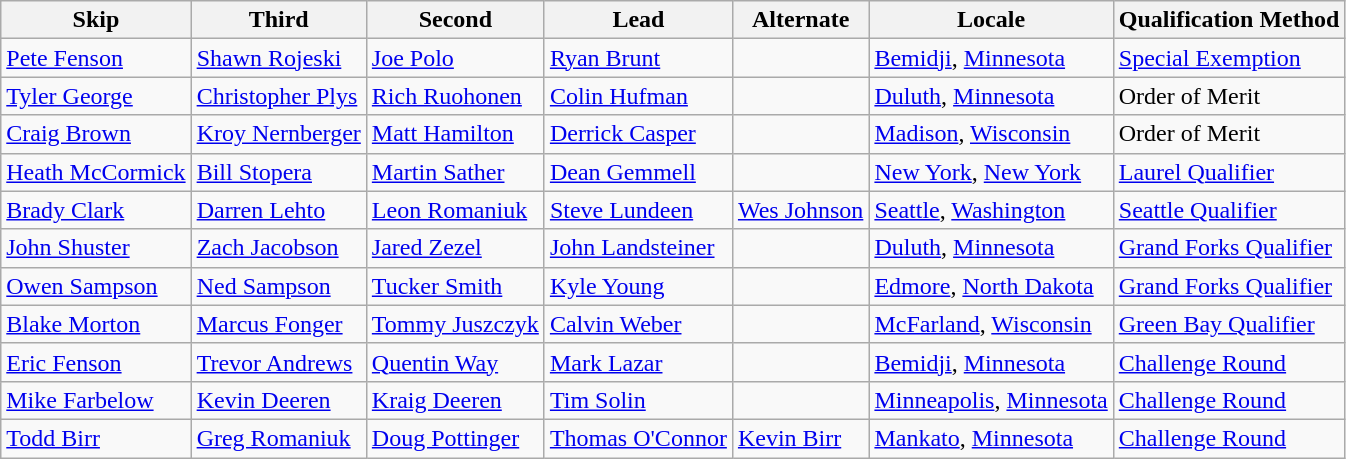<table class="wikitable sortable">
<tr>
<th>Skip</th>
<th>Third</th>
<th>Second</th>
<th>Lead</th>
<th>Alternate</th>
<th>Locale</th>
<th>Qualification Method</th>
</tr>
<tr>
<td><a href='#'>Pete Fenson</a></td>
<td><a href='#'>Shawn Rojeski</a></td>
<td><a href='#'>Joe Polo</a></td>
<td><a href='#'>Ryan Brunt</a></td>
<td></td>
<td> <a href='#'>Bemidji</a>, <a href='#'>Minnesota</a></td>
<td><a href='#'>Special Exemption</a></td>
</tr>
<tr>
<td><a href='#'>Tyler George</a></td>
<td><a href='#'>Christopher Plys</a></td>
<td><a href='#'>Rich Ruohonen</a></td>
<td><a href='#'>Colin Hufman</a></td>
<td></td>
<td> <a href='#'>Duluth</a>, <a href='#'>Minnesota</a></td>
<td>Order of Merit</td>
</tr>
<tr>
<td><a href='#'>Craig Brown</a></td>
<td><a href='#'>Kroy Nernberger</a></td>
<td><a href='#'>Matt Hamilton</a></td>
<td><a href='#'>Derrick Casper</a></td>
<td></td>
<td> <a href='#'>Madison</a>, <a href='#'>Wisconsin</a></td>
<td>Order of Merit</td>
</tr>
<tr>
<td><a href='#'>Heath McCormick</a></td>
<td><a href='#'>Bill Stopera</a></td>
<td><a href='#'>Martin Sather</a></td>
<td><a href='#'>Dean Gemmell</a></td>
<td></td>
<td> <a href='#'>New York</a>, <a href='#'>New York</a></td>
<td><a href='#'>Laurel Qualifier</a></td>
</tr>
<tr>
<td><a href='#'>Brady Clark</a></td>
<td><a href='#'>Darren Lehto</a></td>
<td><a href='#'>Leon Romaniuk</a></td>
<td><a href='#'>Steve Lundeen</a></td>
<td><a href='#'>Wes Johnson</a></td>
<td> <a href='#'>Seattle</a>, <a href='#'>Washington</a></td>
<td><a href='#'>Seattle Qualifier</a></td>
</tr>
<tr>
<td><a href='#'>John Shuster</a></td>
<td><a href='#'>Zach Jacobson</a></td>
<td><a href='#'>Jared Zezel</a></td>
<td><a href='#'>John Landsteiner</a></td>
<td></td>
<td> <a href='#'>Duluth</a>, <a href='#'>Minnesota</a></td>
<td><a href='#'>Grand Forks Qualifier</a></td>
</tr>
<tr>
<td><a href='#'>Owen Sampson</a></td>
<td><a href='#'>Ned Sampson</a></td>
<td><a href='#'>Tucker Smith</a></td>
<td><a href='#'>Kyle Young</a></td>
<td></td>
<td> <a href='#'>Edmore</a>, <a href='#'>North Dakota</a></td>
<td><a href='#'>Grand Forks Qualifier</a></td>
</tr>
<tr>
<td><a href='#'>Blake Morton</a></td>
<td><a href='#'>Marcus Fonger</a></td>
<td><a href='#'>Tommy Juszczyk</a></td>
<td><a href='#'>Calvin Weber</a></td>
<td></td>
<td> <a href='#'>McFarland</a>, <a href='#'>Wisconsin</a></td>
<td><a href='#'>Green Bay Qualifier</a></td>
</tr>
<tr>
<td><a href='#'>Eric Fenson</a></td>
<td><a href='#'>Trevor Andrews</a></td>
<td><a href='#'>Quentin Way</a></td>
<td><a href='#'>Mark Lazar</a></td>
<td></td>
<td> <a href='#'>Bemidji</a>, <a href='#'>Minnesota</a></td>
<td><a href='#'>Challenge Round</a></td>
</tr>
<tr>
<td><a href='#'>Mike Farbelow</a></td>
<td><a href='#'>Kevin Deeren</a></td>
<td><a href='#'>Kraig Deeren</a></td>
<td><a href='#'>Tim Solin</a></td>
<td></td>
<td> <a href='#'>Minneapolis</a>, <a href='#'>Minnesota</a></td>
<td><a href='#'>Challenge Round</a></td>
</tr>
<tr>
<td><a href='#'>Todd Birr</a></td>
<td><a href='#'>Greg Romaniuk</a></td>
<td><a href='#'>Doug Pottinger</a></td>
<td><a href='#'>Thomas O'Connor</a></td>
<td><a href='#'>Kevin Birr</a></td>
<td> <a href='#'>Mankato</a>, <a href='#'>Minnesota</a></td>
<td><a href='#'>Challenge Round</a></td>
</tr>
</table>
